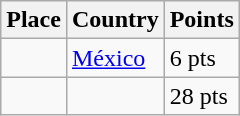<table class=wikitable>
<tr>
<th>Place</th>
<th>Country</th>
<th>Points</th>
</tr>
<tr>
<td align=center></td>
<td> <a href='#'>México</a></td>
<td>6 pts</td>
</tr>
<tr>
<td align=center></td>
<td></td>
<td>28 pts</td>
</tr>
</table>
